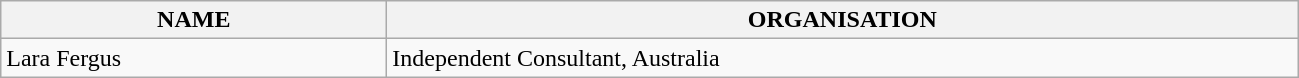<table class="wikitable">
<tr>
<th>NAME</th>
<th>ORGANISATION</th>
</tr>
<tr>
<td style="width:250px;">Lara Fergus</td>
<td style="width:600px;">Independent Consultant, Australia</td>
</tr>
</table>
